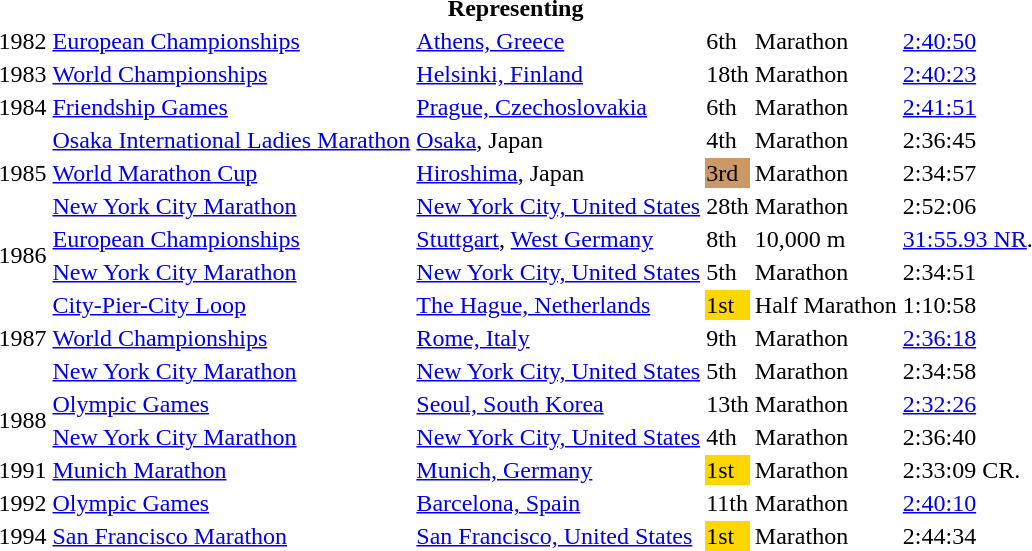<table>
<tr>
<th colspan="6">Representing </th>
</tr>
<tr>
<td>1982</td>
<td><a href='#'>European Championships</a></td>
<td><a href='#'>Athens, Greece</a></td>
<td>6th</td>
<td>Marathon</td>
<td><a href='#'>2:40:50</a></td>
</tr>
<tr>
<td>1983</td>
<td><a href='#'>World Championships</a></td>
<td><a href='#'>Helsinki, Finland</a></td>
<td>18th</td>
<td>Marathon</td>
<td><a href='#'>2:40:23</a></td>
</tr>
<tr>
<td>1984</td>
<td><a href='#'>Friendship Games</a></td>
<td><a href='#'>Prague, Czechoslovakia</a></td>
<td>6th</td>
<td>Marathon</td>
<td><a href='#'>2:41:51</a></td>
</tr>
<tr>
<td rowspan=3>1985</td>
<td><a href='#'>Osaka International Ladies Marathon</a></td>
<td><a href='#'>Osaka</a>, Japan</td>
<td>4th</td>
<td>Marathon</td>
<td>2:36:45</td>
</tr>
<tr>
<td><a href='#'>World Marathon Cup</a></td>
<td><a href='#'>Hiroshima</a>, Japan</td>
<td bgcolor=cc9966>3rd</td>
<td>Marathon</td>
<td>2:34:57</td>
</tr>
<tr>
<td><a href='#'>New York City Marathon</a></td>
<td><a href='#'>New York City, United States</a></td>
<td>28th</td>
<td>Marathon</td>
<td>2:52:06</td>
</tr>
<tr>
<td rowspan=2>1986</td>
<td><a href='#'>European Championships</a></td>
<td><a href='#'>Stuttgart</a>, <a href='#'>West Germany</a></td>
<td>8th</td>
<td>10,000 m</td>
<td><a href='#'>31:55.93 NR</a>.</td>
</tr>
<tr>
<td><a href='#'>New York City Marathon</a></td>
<td><a href='#'>New York City, United States</a></td>
<td>5th</td>
<td>Marathon</td>
<td>2:34:51</td>
</tr>
<tr>
<td rowspan=3>1987</td>
<td><a href='#'>City-Pier-City Loop</a></td>
<td><a href='#'>The Hague, Netherlands</a></td>
<td bgcolor="gold">1st</td>
<td>Half Marathon</td>
<td>1:10:58</td>
</tr>
<tr>
<td><a href='#'>World Championships</a></td>
<td><a href='#'>Rome, Italy</a></td>
<td>9th</td>
<td>Marathon</td>
<td><a href='#'>2:36:18</a></td>
</tr>
<tr>
<td><a href='#'>New York City Marathon</a></td>
<td><a href='#'>New York City, United States</a></td>
<td>5th</td>
<td>Marathon</td>
<td>2:34:58</td>
</tr>
<tr>
<td rowspan=2>1988</td>
<td><a href='#'>Olympic Games</a></td>
<td><a href='#'>Seoul, South Korea</a></td>
<td>13th</td>
<td>Marathon</td>
<td><a href='#'>2:32:26</a></td>
</tr>
<tr>
<td><a href='#'>New York City Marathon</a></td>
<td><a href='#'>New York City, United States</a></td>
<td>4th</td>
<td>Marathon</td>
<td>2:36:40</td>
</tr>
<tr>
<td>1991</td>
<td><a href='#'>Munich Marathon</a></td>
<td><a href='#'>Munich, Germany</a></td>
<td bgcolor=gold>1st</td>
<td>Marathon</td>
<td>2:33:09  CR.</td>
</tr>
<tr>
<td>1992</td>
<td><a href='#'>Olympic Games</a></td>
<td><a href='#'>Barcelona, Spain</a></td>
<td>11th</td>
<td>Marathon</td>
<td><a href='#'>2:40:10</a></td>
</tr>
<tr>
<td>1994</td>
<td><a href='#'>San Francisco Marathon</a></td>
<td><a href='#'>San Francisco, United States</a></td>
<td bgcolor=gold>1st</td>
<td>Marathon</td>
<td>2:44:34</td>
</tr>
</table>
